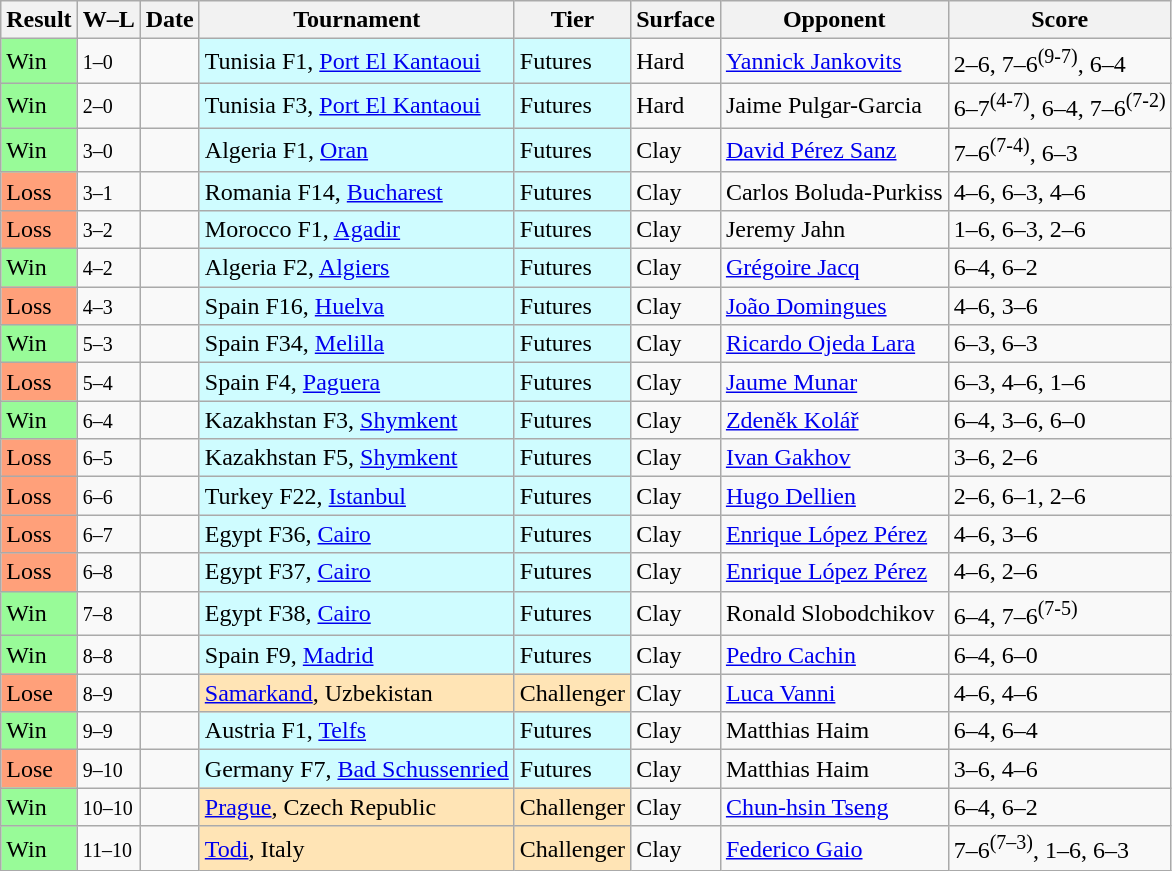<table class="sortable wikitable">
<tr>
<th>Result</th>
<th class="unsortable">W–L</th>
<th>Date</th>
<th>Tournament</th>
<th>Tier</th>
<th>Surface</th>
<th>Opponent</th>
<th class="unsortable">Score</th>
</tr>
<tr>
<td bgcolor=98fb98>Win</td>
<td><small>1–0</small></td>
<td></td>
<td style="background:#cffcff;">Tunisia F1, <a href='#'>Port El Kantaoui</a></td>
<td style="background:#cffcff;">Futures</td>
<td>Hard</td>
<td> <a href='#'>Yannick Jankovits</a></td>
<td>2–6, 7–6<sup>(9-7)</sup>, 6–4</td>
</tr>
<tr>
<td bgcolor=98fb98>Win</td>
<td><small>2–0</small></td>
<td></td>
<td style="background:#cffcff;">Tunisia F3, <a href='#'>Port El Kantaoui</a></td>
<td style="background:#cffcff;">Futures</td>
<td>Hard</td>
<td> Jaime Pulgar-Garcia</td>
<td>6–7<sup>(4-7)</sup>, 6–4, 7–6<sup>(7-2)</sup></td>
</tr>
<tr>
<td bgcolor=98fb98>Win</td>
<td><small>3–0</small></td>
<td></td>
<td style="background:#cffcff;">Algeria F1, <a href='#'>Oran</a></td>
<td style="background:#cffcff;">Futures</td>
<td>Clay</td>
<td> <a href='#'>David Pérez Sanz</a></td>
<td>7–6<sup>(7-4)</sup>, 6–3</td>
</tr>
<tr>
<td bgcolor=ffa07a>Loss</td>
<td><small>3–1</small></td>
<td></td>
<td style="background:#cffcff;">Romania F14, <a href='#'>Bucharest</a></td>
<td style="background:#cffcff;">Futures</td>
<td>Clay</td>
<td> Carlos Boluda-Purkiss</td>
<td>4–6, 6–3, 4–6</td>
</tr>
<tr>
<td bgcolor=ffa07a>Loss</td>
<td><small>3–2</small></td>
<td></td>
<td style="background:#cffcff;">Morocco F1, <a href='#'>Agadir</a></td>
<td style="background:#cffcff;">Futures</td>
<td>Clay</td>
<td> Jeremy Jahn</td>
<td>1–6, 6–3, 2–6</td>
</tr>
<tr>
<td bgcolor=98fb98>Win</td>
<td><small>4–2</small></td>
<td></td>
<td style="background:#cffcff;">Algeria F2, <a href='#'>Algiers</a></td>
<td style="background:#cffcff;">Futures</td>
<td>Clay</td>
<td> <a href='#'>Grégoire Jacq</a></td>
<td>6–4, 6–2</td>
</tr>
<tr>
<td bgcolor=ffa07a>Loss</td>
<td><small>4–3</small></td>
<td></td>
<td style="background:#cffcff;">Spain F16, <a href='#'>Huelva</a></td>
<td style="background:#cffcff;">Futures</td>
<td>Clay</td>
<td> <a href='#'>João Domingues</a></td>
<td>4–6, 3–6</td>
</tr>
<tr>
<td bgcolor=98fb98>Win</td>
<td><small>5–3</small></td>
<td></td>
<td style="background:#cffcff;">Spain F34, <a href='#'>Melilla</a></td>
<td style="background:#cffcff;">Futures</td>
<td>Clay</td>
<td> <a href='#'>Ricardo Ojeda Lara</a></td>
<td>6–3, 6–3</td>
</tr>
<tr>
<td bgcolor=ffa07a>Loss</td>
<td><small>5–4</small></td>
<td></td>
<td style="background:#cffcff;">Spain F4, <a href='#'>Paguera</a></td>
<td style="background:#cffcff;">Futures</td>
<td>Clay</td>
<td> <a href='#'>Jaume Munar</a></td>
<td>6–3, 4–6, 1–6</td>
</tr>
<tr>
<td bgcolor=98fb98>Win</td>
<td><small>6–4</small></td>
<td></td>
<td style="background:#cffcff;">Kazakhstan F3, <a href='#'>Shymkent</a></td>
<td style="background:#cffcff;">Futures</td>
<td>Clay</td>
<td> <a href='#'>Zdeněk Kolář</a></td>
<td>6–4, 3–6, 6–0</td>
</tr>
<tr>
<td bgcolor=ffa07a>Loss</td>
<td><small>6–5</small></td>
<td></td>
<td style="background:#cffcff;">Kazakhstan F5, <a href='#'>Shymkent</a></td>
<td style="background:#cffcff;">Futures</td>
<td>Clay</td>
<td> <a href='#'>Ivan Gakhov</a></td>
<td>3–6, 2–6</td>
</tr>
<tr>
<td bgcolor=ffa07a>Loss</td>
<td><small>6–6</small></td>
<td></td>
<td style="background:#cffcff;">Turkey F22, <a href='#'>Istanbul</a></td>
<td style="background:#cffcff;">Futures</td>
<td>Clay</td>
<td> <a href='#'>Hugo Dellien</a></td>
<td>2–6, 6–1, 2–6</td>
</tr>
<tr>
<td bgcolor=ffa07a>Loss</td>
<td><small>6–7</small></td>
<td></td>
<td style="background:#cffcff;">Egypt F36, <a href='#'>Cairo</a></td>
<td style="background:#cffcff;">Futures</td>
<td>Clay</td>
<td> <a href='#'>Enrique López Pérez</a></td>
<td>4–6, 3–6</td>
</tr>
<tr>
<td bgcolor=ffa07a>Loss</td>
<td><small>6–8</small></td>
<td></td>
<td style="background:#cffcff;">Egypt F37, <a href='#'>Cairo</a></td>
<td style="background:#cffcff;">Futures</td>
<td>Clay</td>
<td> <a href='#'>Enrique López Pérez</a></td>
<td>4–6, 2–6</td>
</tr>
<tr>
<td bgcolor=98fb98>Win</td>
<td><small>7–8</small></td>
<td></td>
<td style="background:#cffcff;">Egypt F38, <a href='#'>Cairo</a></td>
<td style="background:#cffcff;">Futures</td>
<td>Clay</td>
<td> Ronald Slobodchikov</td>
<td>6–4, 7–6<sup>(7-5)</sup></td>
</tr>
<tr>
<td bgcolor=98fb98>Win</td>
<td><small>8–8</small></td>
<td></td>
<td style="background:#cffcff;">Spain F9, <a href='#'>Madrid</a></td>
<td style="background:#cffcff;">Futures</td>
<td>Clay</td>
<td> <a href='#'>Pedro Cachin</a></td>
<td>6–4, 6–0</td>
</tr>
<tr>
<td bgcolor=ffa07a>Lose</td>
<td><small>8–9</small></td>
<td><a href='#'></a></td>
<td style="background:moccasin;"><a href='#'>Samarkand</a>, Uzbekistan</td>
<td style="background:moccasin;">Challenger</td>
<td>Clay</td>
<td> <a href='#'>Luca Vanni</a></td>
<td>4–6, 4–6</td>
</tr>
<tr>
<td bgcolor=98fb98>Win</td>
<td><small>9–9</small></td>
<td></td>
<td style="background:#cffcff;">Austria F1, <a href='#'>Telfs</a></td>
<td style="background:#cffcff;">Futures</td>
<td>Clay</td>
<td> Matthias Haim</td>
<td>6–4, 6–4</td>
</tr>
<tr>
<td bgcolor=ffa07a>Lose</td>
<td><small>9–10</small></td>
<td></td>
<td style="background:#cffcff;">Germany F7, <a href='#'>Bad Schussenried</a></td>
<td style="background:#cffcff;">Futures</td>
<td>Clay</td>
<td> Matthias Haim</td>
<td>3–6, 4–6</td>
</tr>
<tr>
<td bgcolor=98fb98>Win</td>
<td><small>10–10</small></td>
<td><a href='#'></a></td>
<td style="background:moccasin;"><a href='#'>Prague</a>, Czech Republic</td>
<td style="background:moccasin;">Challenger</td>
<td>Clay</td>
<td> <a href='#'>Chun-hsin Tseng</a></td>
<td>6–4, 6–2</td>
</tr>
<tr>
<td bgcolor=98fb98>Win</td>
<td><small>11–10</small></td>
<td><a href='#'></a></td>
<td style="background:moccasin;"><a href='#'>Todi</a>, Italy</td>
<td style="background:moccasin;">Challenger</td>
<td>Clay</td>
<td> <a href='#'>Federico Gaio</a></td>
<td>7–6<sup>(7–3)</sup>, 1–6, 6–3</td>
</tr>
</table>
